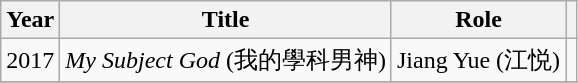<table class="wikitable sortable">
<tr>
<th scope="col">Year</th>
<th scope="col">Title</th>
<th scope="col">Role</th>
<th scope="col" class="unsortable"></th>
</tr>
<tr>
<td>2017</td>
<td><em>My Subject God</em> (我的學科男神)</td>
<td>Jiang Yue (江悦)</td>
<td style="text-align: center;"></td>
</tr>
<tr>
</tr>
</table>
